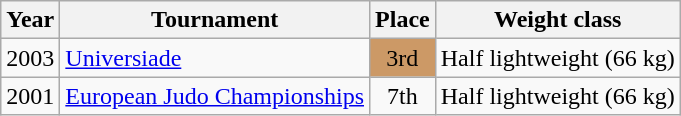<table class=wikitable>
<tr>
<th>Year</th>
<th>Tournament</th>
<th>Place</th>
<th>Weight class</th>
</tr>
<tr>
<td>2003</td>
<td><a href='#'>Universiade</a></td>
<td bgcolor="cc9966" align="center">3rd</td>
<td>Half lightweight (66 kg)</td>
</tr>
<tr>
<td>2001</td>
<td><a href='#'>European Judo Championships</a></td>
<td align="center">7th</td>
<td>Half lightweight (66 kg)</td>
</tr>
</table>
